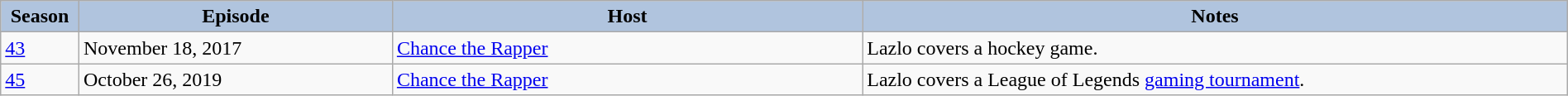<table class="wikitable" style="width:100%;">
<tr>
<th style="background:#B0C4DE;" width="5%">Season</th>
<th style="background:#B0C4DE;" width="20%">Episode</th>
<th style="background:#B0C4DE;" width="30%">Host</th>
<th style="background:#B0C4DE;" width="45%">Notes</th>
</tr>
<tr>
<td><a href='#'>43</a></td>
<td>November 18, 2017</td>
<td><a href='#'>Chance the Rapper</a></td>
<td>Lazlo covers a hockey game.</td>
</tr>
<tr>
<td><a href='#'>45</a></td>
<td>October 26, 2019</td>
<td><a href='#'>Chance the Rapper</a></td>
<td>Lazlo covers a League of Legends <a href='#'>gaming tournament</a>.</td>
</tr>
</table>
